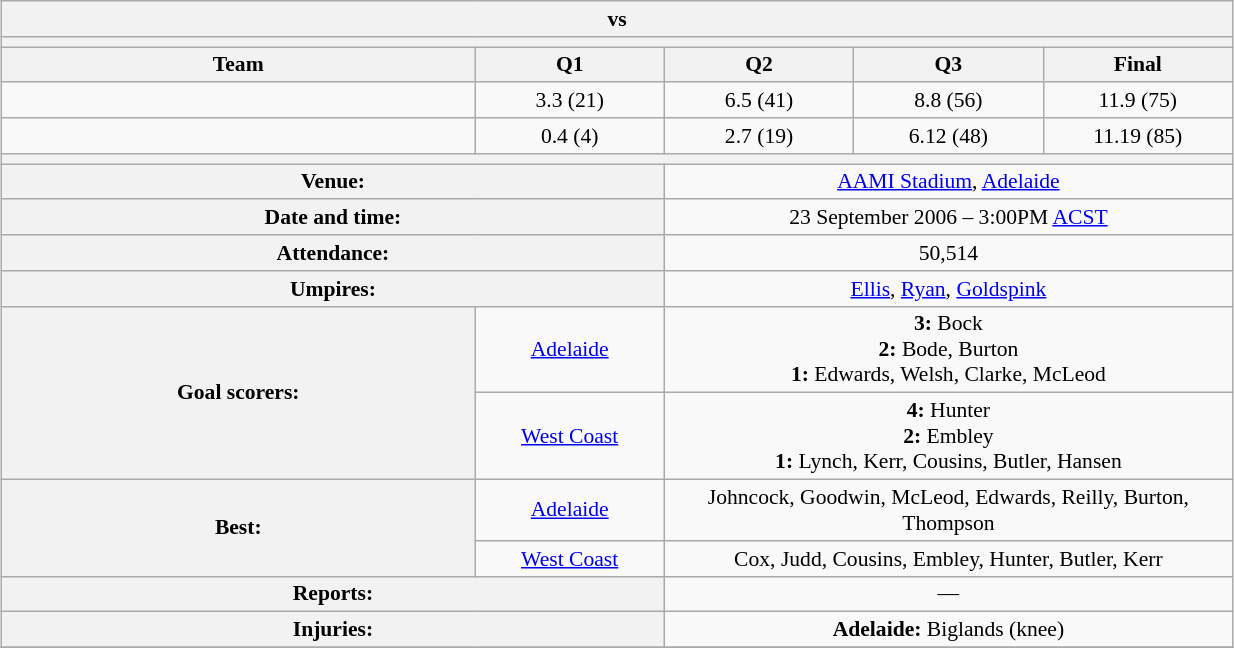<table class="wikitable" style="font-size:90%; text-align:center; width:65%; margin:1em auto;">
<tr>
<th colspan="5"> vs </th>
</tr>
<tr>
<th colspan="5"></th>
</tr>
<tr>
<th width=25%>Team</th>
<th width=10%>Q1</th>
<th width=10%>Q2</th>
<th width=10%>Q3</th>
<th width=10%>Final</th>
</tr>
<tr>
<td></td>
<td>3.3 (21)</td>
<td>6.5 (41)</td>
<td>8.8 (56)</td>
<td>11.9 (75)</td>
</tr>
<tr>
<td></td>
<td>0.4 (4)</td>
<td>2.7 (19)</td>
<td>6.12 (48)</td>
<td>11.19 (85)</td>
</tr>
<tr>
<th colspan="5"></th>
</tr>
<tr>
<th colspan="2">Venue:</th>
<td colspan="3"><a href='#'>AAMI Stadium</a>, <a href='#'>Adelaide</a></td>
</tr>
<tr>
<th colspan="2">Date and time:</th>
<td colspan="3">23 September 2006 – 3:00PM <a href='#'>ACST</a></td>
</tr>
<tr>
<th colspan="2">Attendance:</th>
<td colspan="3">50,514</td>
</tr>
<tr>
<th colspan="2">Umpires:</th>
<td colspan="3"><a href='#'>Ellis</a>, <a href='#'>Ryan</a>, <a href='#'>Goldspink</a></td>
</tr>
<tr>
<th rowspan="2">Goal scorers:</th>
<td><a href='#'>Adelaide</a></td>
<td colspan="3"><strong>3:</strong> Bock<br><strong>2:</strong> Bode, Burton<br><strong>1:</strong> Edwards, Welsh, Clarke, McLeod</td>
</tr>
<tr>
<td><a href='#'>West Coast</a></td>
<td colspan="3"><strong>4:</strong> Hunter<br><strong>2:</strong> Embley<br><strong>1:</strong> Lynch, Kerr, Cousins, Butler, Hansen</td>
</tr>
<tr>
<th rowspan="2">Best:</th>
<td><a href='#'>Adelaide</a></td>
<td colspan="3">Johncock, Goodwin, McLeod, Edwards, Reilly, Burton, Thompson</td>
</tr>
<tr>
<td><a href='#'>West Coast</a></td>
<td colspan="3">Cox, Judd, Cousins, Embley, Hunter, Butler, Kerr</td>
</tr>
<tr>
<th colspan="2">Reports:</th>
<td colspan="3">—</td>
</tr>
<tr>
<th colspan="2">Injuries:</th>
<td colspan="3"><strong>Adelaide:</strong> Biglands (knee)</td>
</tr>
<tr>
</tr>
</table>
